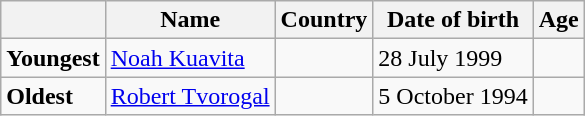<table class="wikitable">
<tr>
<th></th>
<th><strong>Name</strong></th>
<th><strong>Country</strong></th>
<th><strong>Date of birth</strong></th>
<th><strong>Age</strong></th>
</tr>
<tr>
<td><strong>Youngest</strong></td>
<td><a href='#'>Noah Kuavita</a></td>
<td></td>
<td>28 July 1999</td>
<td></td>
</tr>
<tr>
<td><strong>Oldest</strong></td>
<td><a href='#'>Robert Tvorogal</a></td>
<td></td>
<td>5 October 1994</td>
<td></td>
</tr>
</table>
